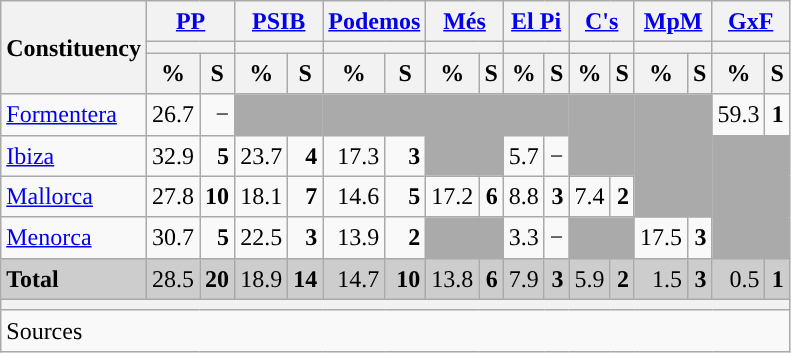<table class="wikitable sortable" style="text-align:right; line-height:20px;">
<tr>
<th rowspan="3">Constituency</th>
<th colspan="2" width="30px" class="unsortable"><a href='#'>PP</a></th>
<th colspan="2" width="30px" class="unsortable"><a href='#'>PSIB</a></th>
<th colspan="2" width="30px" class="unsortable"><a href='#'>Podemos</a></th>
<th colspan="2" width="30px" class="unsortable"><a href='#'>Més</a></th>
<th colspan="2" width="30px" class="unsortable"><a href='#'>El Pi</a></th>
<th colspan="2" width="30px" class="unsortable"><a href='#'>C's</a></th>
<th colspan="2" width="30px" class="unsortable"><a href='#'>MpM</a></th>
<th colspan="2" width="30px" class="unsortable"><a href='#'>GxF</a></th>
</tr>
<tr>
<th colspan="2" style="background:"></th>
<th colspan="2" style="background:"></th>
<th colspan="2" style="background:"></th>
<th colspan="2" style="background:"></th>
<th colspan="2" style="background:"></th>
<th colspan="2" style="background:"></th>
<th colspan="2" style="background:"></th>
<th colspan="2" style="background:"></th>
</tr>
<tr>
<th data-sort-type="number">%</th>
<th data-sort-type="number">S</th>
<th data-sort-type="number">%</th>
<th data-sort-type="number">S</th>
<th data-sort-type="number">%</th>
<th data-sort-type="number">S</th>
<th data-sort-type="number">%</th>
<th data-sort-type="number">S</th>
<th data-sort-type="number">%</th>
<th data-sort-type="number">S</th>
<th data-sort-type="number">%</th>
<th data-sort-type="number">S</th>
<th data-sort-type="number">%</th>
<th data-sort-type="number">S</th>
<th data-sort-type="number">%</th>
<th data-sort-type="number">S</th>
</tr>
<tr>
<td align="left"><a href='#'>Formentera</a></td>
<td>26.7</td>
<td>−</td>
<td colspan="2" bgcolor="#AAAAAA"></td>
<td colspan="2" bgcolor="#AAAAAA"></td>
<td colspan="2" rowspan="2" bgcolor="#AAAAAA"></td>
<td colspan="2" bgcolor="#AAAAAA"></td>
<td colspan="2" rowspan="2" bgcolor="#AAAAAA"></td>
<td colspan="2" rowspan="3" bgcolor="#AAAAAA"></td>
<td style="background:">59.3</td>
<td><strong>1</strong></td>
</tr>
<tr>
<td align="left"><a href='#'>Ibiza</a></td>
<td style="background:">32.9</td>
<td><strong>5</strong></td>
<td>23.7</td>
<td><strong>4</strong></td>
<td>17.3</td>
<td><strong>3</strong></td>
<td>5.7</td>
<td>−</td>
<td colspan="2" rowspan="3" bgcolor="#AAAAAA"></td>
</tr>
<tr>
<td align="left"><a href='#'>Mallorca</a></td>
<td style="background:">27.8</td>
<td><strong>10</strong></td>
<td>18.1</td>
<td><strong>7</strong></td>
<td>14.6</td>
<td><strong>5</strong></td>
<td>17.2</td>
<td><strong>6</strong></td>
<td>8.8</td>
<td><strong>3</strong></td>
<td>7.4</td>
<td><strong>2</strong></td>
</tr>
<tr>
<td align="left"><a href='#'>Menorca</a></td>
<td style="background:">30.7</td>
<td><strong>5</strong></td>
<td>22.5</td>
<td><strong>3</strong></td>
<td>13.9</td>
<td><strong>2</strong></td>
<td colspan="2" bgcolor="#AAAAAA"></td>
<td>3.3</td>
<td>−</td>
<td colspan="2" bgcolor="#AAAAAA"></td>
<td>17.5</td>
<td><strong>3</strong></td>
</tr>
<tr style="background:#CDCDCD;">
<td align="left"><strong>Total</strong></td>
<td style="background:">28.5</td>
<td><strong>20</strong></td>
<td>18.9</td>
<td><strong>14</strong></td>
<td>14.7</td>
<td><strong>10</strong></td>
<td>13.8</td>
<td><strong>6</strong></td>
<td>7.9</td>
<td><strong>3</strong></td>
<td>5.9</td>
<td><strong>2</strong></td>
<td>1.5</td>
<td><strong>3</strong></td>
<td>0.5</td>
<td><strong>1</strong></td>
</tr>
<tr>
<th colspan="17"></th>
</tr>
<tr>
<th style="text-align:left; font-weight:normal; background:#F9F9F9" colspan="17">Sources</th>
</tr>
</table>
